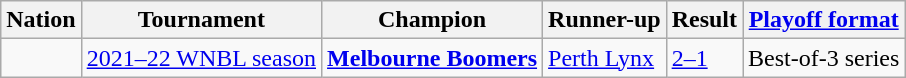<table class="wikitable">
<tr>
<th>Nation</th>
<th>Tournament</th>
<th>Champion</th>
<th>Runner-up</th>
<th>Result</th>
<th><a href='#'>Playoff format</a></th>
</tr>
<tr>
<td></td>
<td><a href='#'>2021–22 WNBL season</a></td>
<td><strong><a href='#'>Melbourne Boomers</a></strong></td>
<td><a href='#'>Perth Lynx</a></td>
<td><a href='#'>2–1</a></td>
<td>Best-of-3 series</td>
</tr>
</table>
